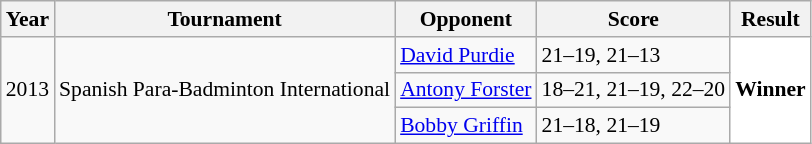<table class="sortable wikitable" style="font-size: 90%;">
<tr>
<th>Year</th>
<th>Tournament</th>
<th>Opponent</th>
<th>Score</th>
<th>Result</th>
</tr>
<tr>
<td rowspan="3" align="center">2013</td>
<td rowspan="3" align="left">Spanish Para-Badminton International</td>
<td align="left"> <a href='#'>David Purdie</a></td>
<td align="left">21–19, 21–13</td>
<td rowspan="3" style="text-align:left; background:white"> <strong>Winner</strong></td>
</tr>
<tr>
<td align="left"> <a href='#'>Antony Forster</a></td>
<td align="left">18–21, 21–19, 22–20</td>
</tr>
<tr>
<td align="left"> <a href='#'>Bobby Griffin</a></td>
<td align="left">21–18, 21–19</td>
</tr>
</table>
